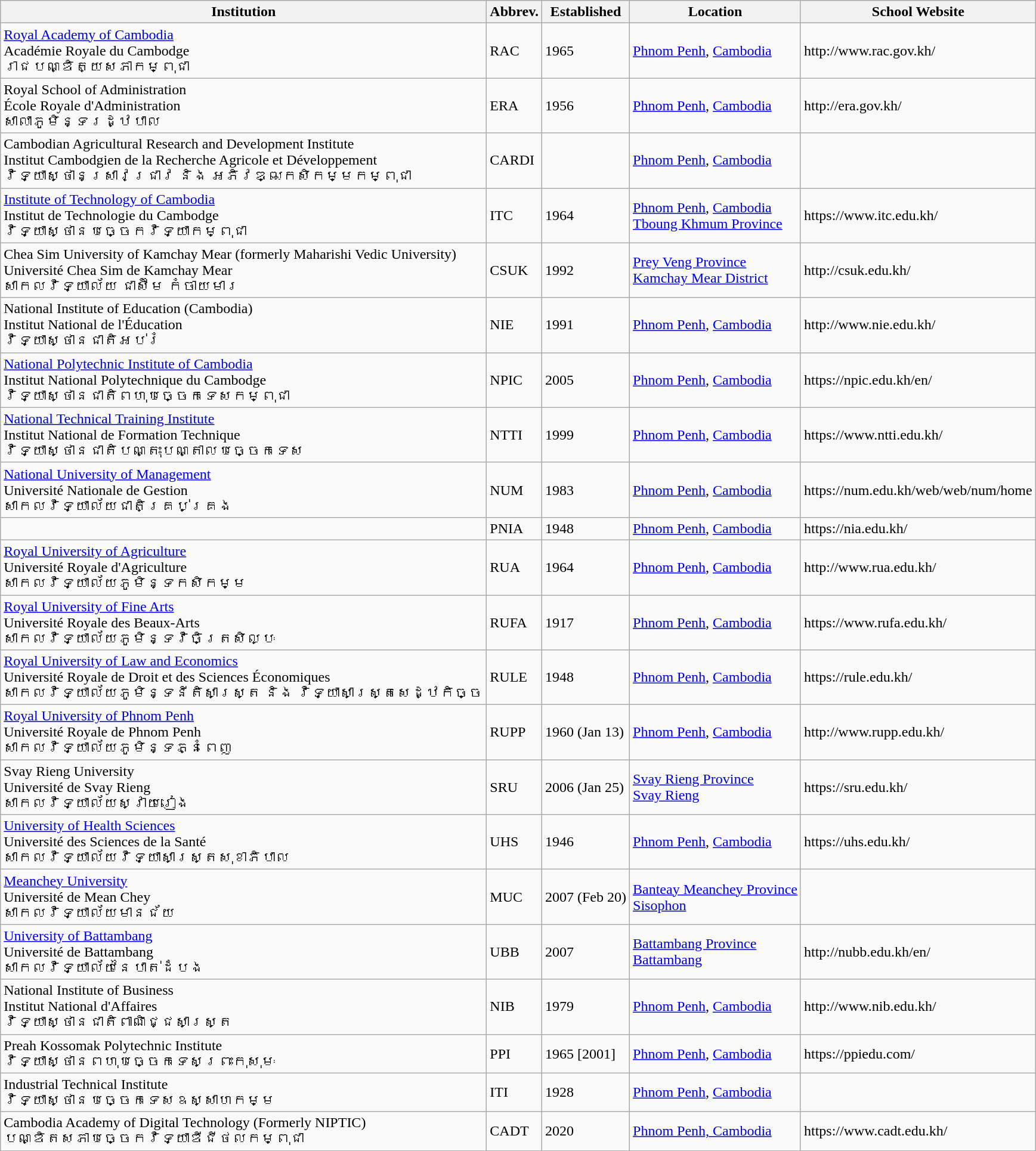<table class="wikitable sortable">
<tr>
<th>Institution</th>
<th>Abbrev.</th>
<th>Established</th>
<th>Location</th>
<th>School Website</th>
</tr>
<tr>
<td><a href='#'>Royal Academy of Cambodia</a><br>Académie Royale du Cambodge<br>រាជបណ្ឌិត្យសភាកម្ពុជា</td>
<td>RAC</td>
<td>1965</td>
<td><a href='#'>Phnom Penh</a>, <a href='#'>Cambodia</a></td>
<td>http://www.rac.gov.kh/</td>
</tr>
<tr>
<td>Royal School of Administration<br>École Royale d'Administration<br>សាលាភូមិន្ទរដ្ឋបាល</td>
<td>ERA</td>
<td>1956</td>
<td><a href='#'>Phnom Penh</a>, <a href='#'>Cambodia</a></td>
<td>http://era.gov.kh/</td>
</tr>
<tr>
<td>Cambodian Agricultural Research and Development Institute<br>Institut Cambodgien de la Recherche Agricole et Développement<br>វិទ្យាស្ថានស្រាវជ្រាវ និង អភិវឌ្ឍកសិកម្មកម្ពុជា</td>
<td>CARDI</td>
<td></td>
<td><a href='#'>Phnom Penh</a>, <a href='#'>Cambodia</a></td>
<td></td>
</tr>
<tr>
<td><a href='#'>Institute of Technology of Cambodia</a><br>Institut de Technologie du Cambodge<br>វិទ្យាស្ថានបច្ចេកវិទ្យាកម្ពុជា</td>
<td>ITC</td>
<td>1964</td>
<td><a href='#'>Phnom Penh</a>, <a href='#'>Cambodia</a><br><a href='#'>Tboung Khmum Province</a></td>
<td>https://www.itc.edu.kh/</td>
</tr>
<tr>
<td>Chea Sim University of Kamchay Mear (formerly Maharishi Vedic University)<br>Université Chea Sim de Kamchay Mear<br>សាកលវិទ្យាល័យ ជាស៊ីម កំចាយមារ</td>
<td>CSUK</td>
<td>1992</td>
<td><a href='#'>Prey Veng Province</a><br><a href='#'>Kamchay Mear District</a></td>
<td>http://csuk.edu.kh/</td>
</tr>
<tr>
<td>National Institute of Education (Cambodia)<br>Institut National de l'Éducation<br>វិទ្យាស្ថានជាតិអប់រំ</td>
<td>NIE</td>
<td>1991</td>
<td><a href='#'>Phnom Penh</a>, <a href='#'>Cambodia</a></td>
<td>http://www.nie.edu.kh/</td>
</tr>
<tr>
<td><a href='#'>National Polytechnic Institute of Cambodia</a><br>Institut National Polytechnique du Cambodge<br>វិទ្យាស្ថានជាតិពហុបច្ចេកទេសកម្ពុជា</td>
<td>NPIC</td>
<td>2005</td>
<td><a href='#'>Phnom Penh</a>, <a href='#'>Cambodia</a></td>
<td>https://npic.edu.kh/en/</td>
</tr>
<tr>
<td><a href='#'>National Technical Training Institute</a><br>Institut National de Formation Technique<br>វិទ្យាស្ថានជាតិបណ្តុះបណ្តាលបច្ចេកទេស</td>
<td>NTTI</td>
<td>1999</td>
<td><a href='#'>Phnom Penh</a>, <a href='#'>Cambodia</a></td>
<td>https://www.ntti.edu.kh/</td>
</tr>
<tr>
<td><a href='#'>National University of Management</a><br>Université Nationale de Gestion<br>សាកលវិទ្យាល័យជាតិគ្រប់គ្រង</td>
<td>NUM</td>
<td>1983</td>
<td><a href='#'>Phnom Penh</a>, <a href='#'>Cambodia</a></td>
<td>https://num.edu.kh/web/web/num/home</td>
</tr>
<tr>
<td></td>
<td>PNIA</td>
<td>1948</td>
<td><a href='#'>Phnom Penh</a>, <a href='#'>Cambodia</a></td>
<td>https://nia.edu.kh/</td>
</tr>
<tr>
<td><a href='#'>Royal University of Agriculture</a><br>Université Royale d'Agriculture<br>សាកលវិទ្យាល័យភូមិន្ទកសិកម្ម</td>
<td>RUA</td>
<td>1964</td>
<td><a href='#'>Phnom Penh</a>, <a href='#'>Cambodia</a></td>
<td>http://www.rua.edu.kh/</td>
</tr>
<tr>
<td><a href='#'>Royal University of Fine Arts</a><br>Université Royale des Beaux-Arts<br>សាកលវិទ្យាល័យភូមិន្ទវិចិត្រសិល្បៈ</td>
<td>RUFA</td>
<td>1917</td>
<td><a href='#'>Phnom Penh</a>, <a href='#'>Cambodia</a></td>
<td>https://www.rufa.edu.kh/</td>
</tr>
<tr>
<td><a href='#'>Royal University of Law and Economics</a><br>Université Royale de Droit et des Sciences Économiques<br>សាកលវិទ្យាល័យភូមិន្ទនីតិសាស្រ្ត និង វិទ្យាសាស្រ្តសេដ្ឋកិច្ច</td>
<td>RULE</td>
<td>1948</td>
<td><a href='#'>Phnom Penh</a>, <a href='#'>Cambodia</a></td>
<td>https://rule.edu.kh/</td>
</tr>
<tr>
<td><a href='#'>Royal University of Phnom Penh</a><br>Université Royale de Phnom Penh<br>សាកលវិទ្យាល័យភូមិន្ទភ្នំពេញ</td>
<td>RUPP</td>
<td>1960 (Jan 13)</td>
<td><a href='#'>Phnom Penh</a>, <a href='#'>Cambodia</a></td>
<td>http://www.rupp.edu.kh/</td>
</tr>
<tr>
<td>Svay Rieng University<br>Université de Svay Rieng<br>សាកលវិទ្យាល័យស្វាយរៀង</td>
<td>SRU</td>
<td>2006 (Jan 25)</td>
<td><a href='#'>Svay Rieng Province</a><br><a href='#'>Svay Rieng</a></td>
<td>https://sru.edu.kh/</td>
</tr>
<tr>
<td><a href='#'>University of Health Sciences</a><br>Université des Sciences de la Santé<br>សាកលវិទ្យាល័យវិទ្យាសាស្រ្តសុខាភិបាល</td>
<td>UHS</td>
<td>1946</td>
<td><a href='#'>Phnom Penh</a>, <a href='#'>Cambodia</a></td>
<td>https://uhs.edu.kh/</td>
</tr>
<tr>
<td><a href='#'>Meanchey University</a><br>Université de Mean Chey<br>សាកលវិទ្យាល័យមានជ័យ</td>
<td>MUC</td>
<td>2007 (Feb 20)</td>
<td><a href='#'>Banteay Meanchey Province</a><br><a href='#'>Sisophon</a></td>
<td></td>
</tr>
<tr>
<td><a href='#'>University of Battambang</a> <br>Université de Battambang<br>សាកលវិទ្យាល័យនៃបាត់ដំបង</td>
<td>UBB</td>
<td>2007</td>
<td><a href='#'>Battambang Province</a><br><a href='#'>Battambang</a></td>
<td>http://nubb.edu.kh/en/</td>
</tr>
<tr>
<td>National Institute of Business<br>Institut National d'Affaires<br>វិទ្យាស្ថានជាតិពាណិជ្ជសាស្រ្ត</td>
<td>NIB</td>
<td>1979</td>
<td><a href='#'>Phnom Penh</a>, <a href='#'>Cambodia</a></td>
<td>http://www.nib.edu.kh/</td>
</tr>
<tr>
<td>Preah Kossomak Polytechnic Institute<br>វិទ្យាស្ថានពហុបច្ចេកទេសព្រះកុសុមៈ</td>
<td>PPI</td>
<td>1965 [2001]</td>
<td><a href='#'>Phnom Penh</a>, <a href='#'>Cambodia</a></td>
<td>https://ppiedu.com/</td>
</tr>
<tr>
<td>Industrial Technical Institute<br>វិទ្យាស្ថានបច្ចេកទេសឧស្សាហកម្ម</td>
<td>ITI</td>
<td>1928</td>
<td><a href='#'>Phnom Penh</a>, <a href='#'>Cambodia</a></td>
<td></td>
</tr>
<tr>
<td>Cambodia Academy of Digital Technology (Formerly NIPTIC)<br>បណ្ឌិតសភាបច្ចេកវិទ្យាឌីជីថលកម្ពុជា</td>
<td>CADT</td>
<td>2020</td>
<td><a href='#'>Phnom Penh, Cambodia</a></td>
<td>https://www.cadt.edu.kh/</td>
</tr>
</table>
